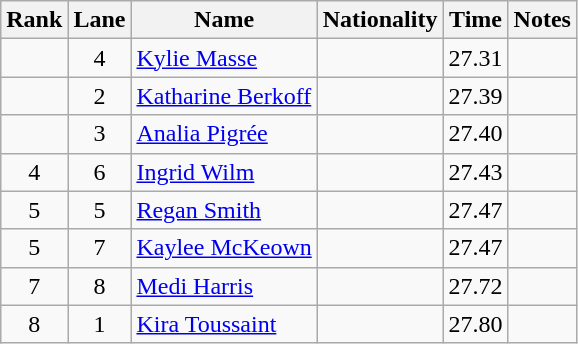<table class="wikitable sortable" style="text-align:center">
<tr>
<th>Rank</th>
<th>Lane</th>
<th>Name</th>
<th>Nationality</th>
<th>Time</th>
<th>Notes</th>
</tr>
<tr>
<td></td>
<td>4</td>
<td align=left><a href='#'>Kylie Masse</a></td>
<td align=left></td>
<td>27.31</td>
<td></td>
</tr>
<tr>
<td></td>
<td>2</td>
<td align=left><a href='#'>Katharine Berkoff</a></td>
<td align=left></td>
<td>27.39</td>
<td></td>
</tr>
<tr>
<td></td>
<td>3</td>
<td align=left><a href='#'>Analia Pigrée</a></td>
<td align=left></td>
<td>27.40</td>
<td></td>
</tr>
<tr>
<td>4</td>
<td>6</td>
<td align=left><a href='#'>Ingrid Wilm</a></td>
<td align=left></td>
<td>27.43</td>
<td></td>
</tr>
<tr>
<td>5</td>
<td>5</td>
<td align=left><a href='#'>Regan Smith</a></td>
<td align=left></td>
<td>27.47</td>
<td></td>
</tr>
<tr>
<td>5</td>
<td>7</td>
<td align=left><a href='#'>Kaylee McKeown</a></td>
<td align=left></td>
<td>27.47</td>
<td></td>
</tr>
<tr>
<td>7</td>
<td>8</td>
<td align=left><a href='#'>Medi Harris</a></td>
<td align=left></td>
<td>27.72</td>
<td></td>
</tr>
<tr>
<td>8</td>
<td>1</td>
<td align=left><a href='#'>Kira Toussaint</a></td>
<td align=left></td>
<td>27.80</td>
<td></td>
</tr>
</table>
